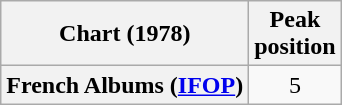<table class="wikitable sortable plainrowheaders" style="text-align:center">
<tr>
<th>Chart (1978)</th>
<th>Peak<br>position</th>
</tr>
<tr>
<th scope="row">French Albums (<a href='#'>IFOP</a>)</th>
<td>5</td>
</tr>
</table>
